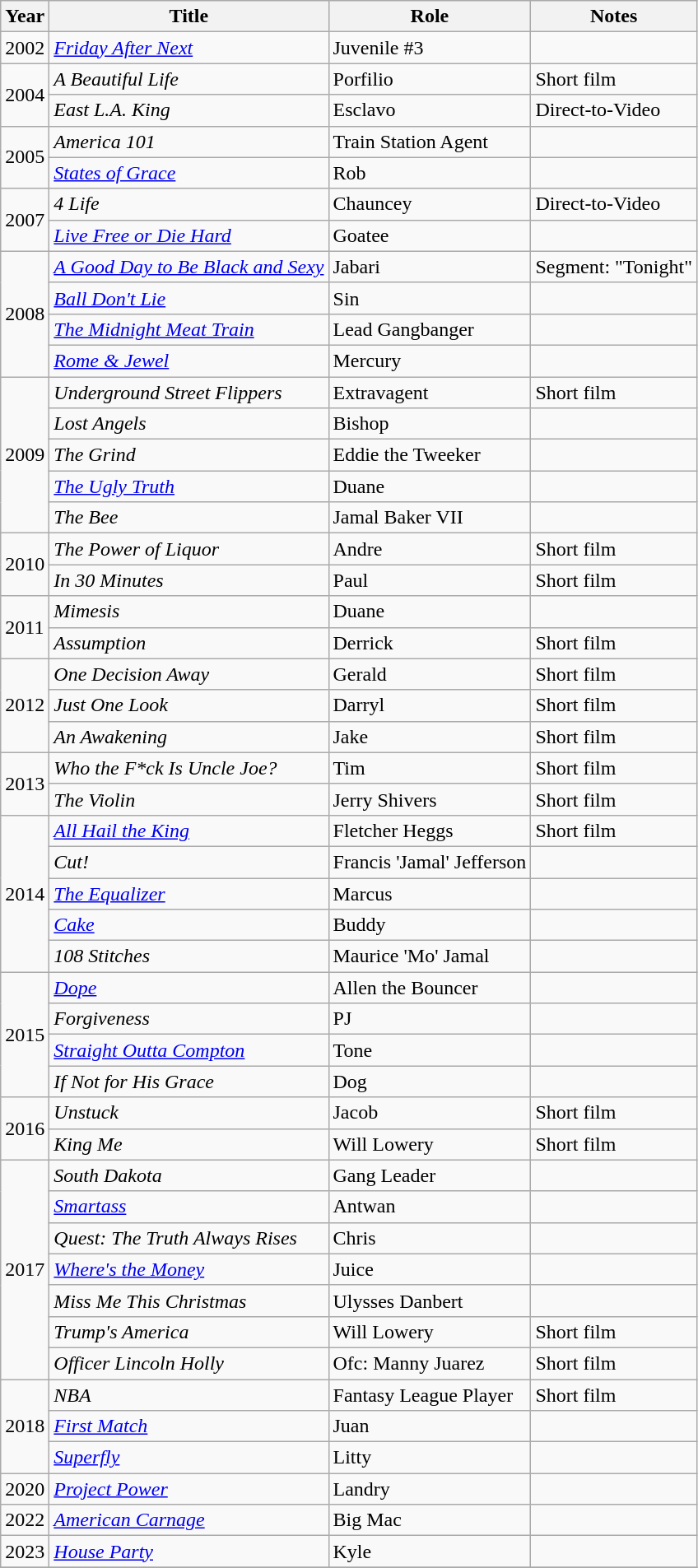<table class="wikitable">
<tr>
<th>Year</th>
<th>Title</th>
<th>Role</th>
<th>Notes</th>
</tr>
<tr>
<td>2002</td>
<td><em><a href='#'>Friday After Next</a></em></td>
<td>Juvenile #3</td>
<td></td>
</tr>
<tr>
<td rowspan="2">2004</td>
<td><em>A Beautiful Life</em></td>
<td>Porfilio</td>
<td>Short film</td>
</tr>
<tr>
<td><em>East L.A. King</em></td>
<td>Esclavo</td>
<td>Direct-to-Video</td>
</tr>
<tr>
<td rowspan="2">2005</td>
<td><em>America 101</em></td>
<td>Train Station Agent</td>
<td></td>
</tr>
<tr>
<td><em><a href='#'>States of Grace</a></em></td>
<td>Rob</td>
<td></td>
</tr>
<tr>
<td rowspan="2">2007</td>
<td><em>4 Life</em></td>
<td>Chauncey</td>
<td>Direct-to-Video</td>
</tr>
<tr>
<td><em><a href='#'>Live Free or Die Hard</a></em></td>
<td>Goatee</td>
<td></td>
</tr>
<tr>
<td rowspan="4">2008</td>
<td><em><a href='#'>A Good Day to Be Black and Sexy</a></em></td>
<td>Jabari</td>
<td>Segment: "Tonight"</td>
</tr>
<tr>
<td><em><a href='#'>Ball Don't Lie</a></em></td>
<td>Sin</td>
<td></td>
</tr>
<tr>
<td><em><a href='#'>The Midnight Meat Train</a></em></td>
<td>Lead Gangbanger</td>
<td></td>
</tr>
<tr>
<td><em><a href='#'>Rome & Jewel</a></em></td>
<td>Mercury</td>
<td></td>
</tr>
<tr>
<td rowspan="5">2009</td>
<td><em>Underground Street Flippers</em></td>
<td>Extravagent</td>
<td>Short film</td>
</tr>
<tr>
<td><em>Lost Angels</em></td>
<td>Bishop</td>
<td></td>
</tr>
<tr>
<td><em>The Grind</em></td>
<td>Eddie the Tweeker</td>
<td></td>
</tr>
<tr>
<td><em><a href='#'>The Ugly Truth</a></em></td>
<td>Duane</td>
<td></td>
</tr>
<tr>
<td><em>The Bee</em></td>
<td>Jamal Baker VII</td>
<td></td>
</tr>
<tr>
<td rowspan="2">2010</td>
<td><em>The Power of Liquor</em></td>
<td>Andre</td>
<td>Short film</td>
</tr>
<tr>
<td><em>In 30 Minutes</em></td>
<td>Paul</td>
<td>Short film</td>
</tr>
<tr>
<td rowspan="2">2011</td>
<td><em>Mimesis</em></td>
<td>Duane</td>
<td></td>
</tr>
<tr>
<td><em>Assumption</em></td>
<td>Derrick</td>
<td>Short film</td>
</tr>
<tr>
<td rowspan="3">2012</td>
<td><em>One Decision Away</em></td>
<td>Gerald</td>
<td>Short film</td>
</tr>
<tr>
<td><em>Just One Look</em></td>
<td>Darryl</td>
<td>Short film</td>
</tr>
<tr>
<td><em>An Awakening</em></td>
<td>Jake</td>
<td>Short film</td>
</tr>
<tr>
<td rowspan="2">2013</td>
<td><em>Who the F*ck Is Uncle Joe?</em></td>
<td>Tim</td>
<td>Short film</td>
</tr>
<tr>
<td><em>The Violin</em></td>
<td>Jerry Shivers</td>
<td>Short film</td>
</tr>
<tr>
<td rowspan="5">2014</td>
<td><em><a href='#'>All Hail the King</a></em></td>
<td>Fletcher Heggs</td>
<td>Short film</td>
</tr>
<tr>
<td><em>Cut!</em></td>
<td>Francis 'Jamal' Jefferson</td>
<td></td>
</tr>
<tr>
<td><em><a href='#'>The Equalizer</a></em></td>
<td>Marcus</td>
<td></td>
</tr>
<tr>
<td><em><a href='#'>Cake</a></em></td>
<td>Buddy</td>
<td></td>
</tr>
<tr>
<td><em>108 Stitches</em></td>
<td>Maurice 'Mo' Jamal</td>
<td></td>
</tr>
<tr>
<td rowspan="4">2015</td>
<td><em><a href='#'>Dope</a></em></td>
<td>Allen the Bouncer</td>
<td></td>
</tr>
<tr>
<td><em>Forgiveness</em></td>
<td>PJ</td>
<td></td>
</tr>
<tr>
<td><em><a href='#'>Straight Outta Compton</a></em></td>
<td>Tone</td>
<td></td>
</tr>
<tr>
<td><em>If Not for His Grace</em></td>
<td>Dog</td>
<td></td>
</tr>
<tr>
<td rowspan="2">2016</td>
<td><em>Unstuck</em></td>
<td>Jacob</td>
<td>Short film</td>
</tr>
<tr>
<td><em>King Me</em></td>
<td>Will Lowery</td>
<td>Short film</td>
</tr>
<tr>
<td rowspan="7">2017</td>
<td><em>South Dakota</em></td>
<td>Gang Leader</td>
<td></td>
</tr>
<tr>
<td><em><a href='#'>Smartass</a></em></td>
<td>Antwan</td>
<td></td>
</tr>
<tr>
<td><em>Quest: The Truth Always Rises</em></td>
<td>Chris</td>
<td></td>
</tr>
<tr>
<td><em><a href='#'>Where's the Money</a></em></td>
<td>Juice</td>
<td></td>
</tr>
<tr>
<td><em>Miss Me This Christmas</em></td>
<td>Ulysses Danbert</td>
<td></td>
</tr>
<tr>
<td><em>Trump's America</em></td>
<td>Will Lowery</td>
<td>Short film</td>
</tr>
<tr>
<td><em>Officer Lincoln Holly</em></td>
<td>Ofc: Manny Juarez</td>
<td>Short film</td>
</tr>
<tr>
<td rowspan="3">2018</td>
<td><em>NBA</em></td>
<td>Fantasy League Player</td>
<td>Short film</td>
</tr>
<tr>
<td><em><a href='#'>First Match</a></em></td>
<td>Juan</td>
<td></td>
</tr>
<tr>
<td><em><a href='#'>Superfly</a></em></td>
<td>Litty</td>
<td></td>
</tr>
<tr>
<td>2020</td>
<td><em><a href='#'>Project Power</a></em></td>
<td>Landry</td>
<td></td>
</tr>
<tr>
<td>2022</td>
<td><em><a href='#'>American Carnage</a></em></td>
<td>Big Mac</td>
<td></td>
</tr>
<tr>
<td>2023</td>
<td><em><a href='#'>House Party</a></em></td>
<td>Kyle</td>
<td></td>
</tr>
<tr>
</tr>
</table>
